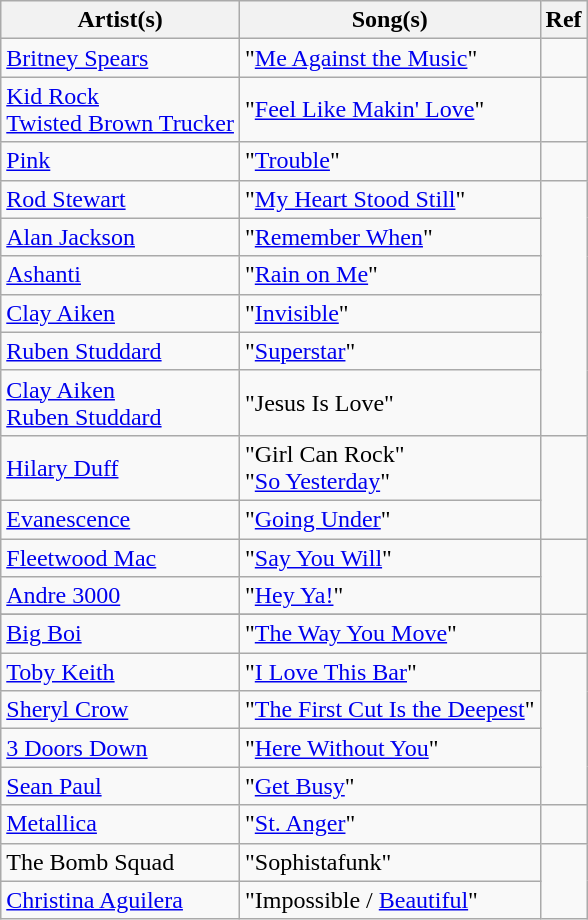<table class="wikitable">
<tr>
<th>Artist(s)</th>
<th>Song(s)</th>
<th>Ref</th>
</tr>
<tr>
<td><a href='#'>Britney Spears</a></td>
<td>"<a href='#'>Me Against the Music</a>"</td>
<td></td>
</tr>
<tr>
<td><a href='#'>Kid Rock</a><br><a href='#'>Twisted Brown Trucker</a></td>
<td>"<a href='#'>Feel Like Makin' Love</a>"</td>
<td></td>
</tr>
<tr>
<td><a href='#'>Pink</a></td>
<td>"<a href='#'>Trouble</a>"</td>
<td></td>
</tr>
<tr>
<td><a href='#'>Rod Stewart</a></td>
<td>"<a href='#'>My Heart Stood Still</a>"</td>
<td rowspan="6"></td>
</tr>
<tr>
<td><a href='#'>Alan Jackson</a></td>
<td>"<a href='#'>Remember When</a>"</td>
</tr>
<tr>
<td><a href='#'>Ashanti</a></td>
<td>"<a href='#'>Rain on Me</a>"</td>
</tr>
<tr>
<td><a href='#'>Clay Aiken</a></td>
<td>"<a href='#'>Invisible</a>"</td>
</tr>
<tr>
<td><a href='#'>Ruben Studdard</a></td>
<td>"<a href='#'>Superstar</a>"</td>
</tr>
<tr>
<td><a href='#'>Clay Aiken</a><br><a href='#'>Ruben Studdard</a></td>
<td>"Jesus Is Love"</td>
</tr>
<tr>
<td><a href='#'>Hilary Duff</a></td>
<td>"Girl Can Rock"<br>"<a href='#'>So Yesterday</a>"</td>
<td rowspan="2"></td>
</tr>
<tr>
<td><a href='#'>Evanescence</a></td>
<td>"<a href='#'>Going Under</a>"</td>
</tr>
<tr>
<td><a href='#'>Fleetwood Mac</a></td>
<td>"<a href='#'>Say You Will</a>"</td>
</tr>
<tr>
<td><a href='#'>Andre 3000</a></td>
<td>"<a href='#'>Hey Ya!</a>"</td>
</tr>
<tr>
</tr>
<tr>
<td><a href='#'>Big Boi</a></td>
<td>"<a href='#'>The Way You Move</a>"</td>
<td></td>
</tr>
<tr>
<td><a href='#'>Toby Keith</a></td>
<td>"<a href='#'>I Love This Bar</a>"</td>
</tr>
<tr>
<td><a href='#'>Sheryl Crow</a></td>
<td>"<a href='#'>The First Cut Is the Deepest</a>"</td>
</tr>
<tr>
<td><a href='#'>3 Doors Down</a></td>
<td>"<a href='#'>Here Without You</a>"</td>
</tr>
<tr>
<td><a href='#'>Sean Paul</a></td>
<td>"<a href='#'>Get Busy</a>"</td>
</tr>
<tr>
<td><a href='#'>Metallica</a></td>
<td>"<a href='#'>St. Anger</a>"</td>
<td></td>
</tr>
<tr>
<td>The Bomb Squad</td>
<td>"Sophistafunk"</td>
</tr>
<tr>
<td><a href='#'>Christina Aguilera</a></td>
<td>"Impossible / <a href='#'>Beautiful</a>"</td>
</tr>
</table>
